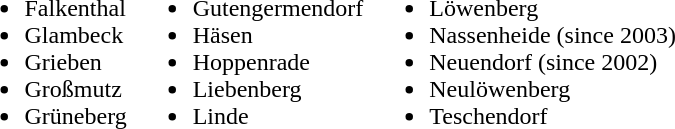<table>
<tr>
<td valign="top"><br><ul><li>Falkenthal</li><li>Glambeck</li><li>Grieben</li><li>Großmutz</li><li>Grüneberg</li></ul></td>
<td valign="top"><br><ul><li>Gutengermendorf</li><li>Häsen</li><li>Hoppenrade</li><li>Liebenberg</li><li>Linde</li></ul></td>
<td valign="top"><br><ul><li>Löwenberg</li><li>Nassenheide (since 2003)</li><li>Neuendorf (since 2002)</li><li>Neulöwenberg</li><li>Teschendorf</li></ul></td>
</tr>
</table>
